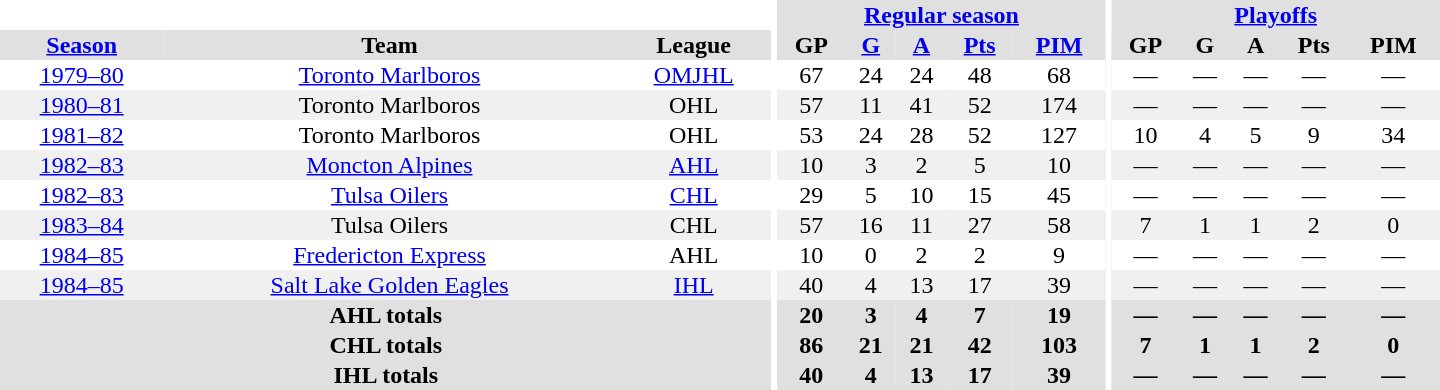<table border="0" cellpadding="1" cellspacing="0" style="text-align:center; width:60em">
<tr bgcolor="#e0e0e0">
<th colspan="3"  bgcolor="#ffffff"></th>
<th rowspan="100" bgcolor="#ffffff"></th>
<th colspan="5"><a href='#'>Regular season</a></th>
<th rowspan="100" bgcolor="#ffffff"></th>
<th colspan="5"><a href='#'>Playoffs</a></th>
</tr>
<tr bgcolor="#e0e0e0">
<th><a href='#'>Season</a></th>
<th>Team</th>
<th>League</th>
<th>GP</th>
<th><a href='#'>G</a></th>
<th><a href='#'>A</a></th>
<th><a href='#'>Pts</a></th>
<th><a href='#'>PIM</a></th>
<th>GP</th>
<th>G</th>
<th>A</th>
<th>Pts</th>
<th>PIM</th>
</tr>
<tr>
<td><a href='#'>1979–80</a></td>
<td><a href='#'>Toronto Marlboros</a></td>
<td><a href='#'>OMJHL</a></td>
<td>67</td>
<td>24</td>
<td>24</td>
<td>48</td>
<td>68</td>
<td>—</td>
<td>—</td>
<td>—</td>
<td>—</td>
<td>—</td>
</tr>
<tr bgcolor="#f0f0f0">
<td><a href='#'>1980–81</a></td>
<td>Toronto Marlboros</td>
<td>OHL</td>
<td>57</td>
<td>11</td>
<td>41</td>
<td>52</td>
<td>174</td>
<td>—</td>
<td>—</td>
<td>—</td>
<td>—</td>
<td>—</td>
</tr>
<tr>
<td><a href='#'>1981–82</a></td>
<td>Toronto Marlboros</td>
<td>OHL</td>
<td>53</td>
<td>24</td>
<td>28</td>
<td>52</td>
<td>127</td>
<td>10</td>
<td>4</td>
<td>5</td>
<td>9</td>
<td>34</td>
</tr>
<tr bgcolor="#f0f0f0">
<td><a href='#'>1982–83</a></td>
<td><a href='#'>Moncton Alpines</a></td>
<td><a href='#'>AHL</a></td>
<td>10</td>
<td>3</td>
<td>2</td>
<td>5</td>
<td>10</td>
<td>—</td>
<td>—</td>
<td>—</td>
<td>—</td>
<td>—</td>
</tr>
<tr>
<td><a href='#'>1982–83</a></td>
<td><a href='#'>Tulsa Oilers</a></td>
<td><a href='#'>CHL</a></td>
<td>29</td>
<td>5</td>
<td>10</td>
<td>15</td>
<td>45</td>
<td>—</td>
<td>—</td>
<td>—</td>
<td>—</td>
<td>—</td>
</tr>
<tr bgcolor="#f0f0f0">
<td><a href='#'>1983–84</a></td>
<td>Tulsa Oilers</td>
<td>CHL</td>
<td>57</td>
<td>16</td>
<td>11</td>
<td>27</td>
<td>58</td>
<td>7</td>
<td>1</td>
<td>1</td>
<td>2</td>
<td>0</td>
</tr>
<tr>
<td><a href='#'>1984–85</a></td>
<td><a href='#'>Fredericton Express</a></td>
<td>AHL</td>
<td>10</td>
<td>0</td>
<td>2</td>
<td>2</td>
<td>9</td>
<td>—</td>
<td>—</td>
<td>—</td>
<td>—</td>
<td>—</td>
</tr>
<tr bgcolor="#f0f0f0">
<td><a href='#'>1984–85</a></td>
<td><a href='#'>Salt Lake Golden Eagles</a></td>
<td><a href='#'>IHL</a></td>
<td>40</td>
<td>4</td>
<td>13</td>
<td>17</td>
<td>39</td>
<td>—</td>
<td>—</td>
<td>—</td>
<td>—</td>
<td>—</td>
</tr>
<tr style="background:#e0e0e0;">
<th colspan="3">AHL totals</th>
<th>20</th>
<th>3</th>
<th>4</th>
<th>7</th>
<th>19</th>
<th>—</th>
<th>—</th>
<th>—</th>
<th>—</th>
<th>—</th>
</tr>
<tr style="background:#e0e0e0;">
<th colspan="3">CHL totals</th>
<th>86</th>
<th>21</th>
<th>21</th>
<th>42</th>
<th>103</th>
<th>7</th>
<th>1</th>
<th>1</th>
<th>2</th>
<th>0</th>
</tr>
<tr style="background:#e0e0e0;">
<th colspan="3">IHL totals</th>
<th>40</th>
<th>4</th>
<th>13</th>
<th>17</th>
<th>39</th>
<th>—</th>
<th>—</th>
<th>—</th>
<th>—</th>
<th>—</th>
</tr>
</table>
